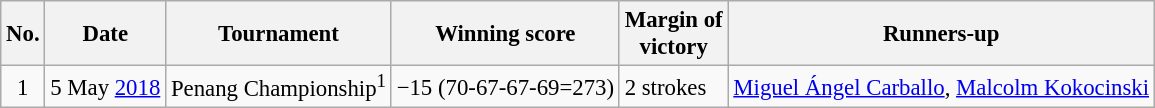<table class="wikitable" style="font-size:95%;">
<tr>
<th>No.</th>
<th>Date</th>
<th>Tournament</th>
<th>Winning score</th>
<th>Margin of<br>victory</th>
<th>Runners-up</th>
</tr>
<tr>
<td align=center>1</td>
<td align=right>5 May <a href='#'>2018</a></td>
<td>Penang Championship<sup>1</sup></td>
<td>−15 (70-67-67-69=273)</td>
<td>2 strokes</td>
<td> <a href='#'>Miguel Ángel Carballo</a>,  <a href='#'>Malcolm Kokocinski</a></td>
</tr>
</table>
